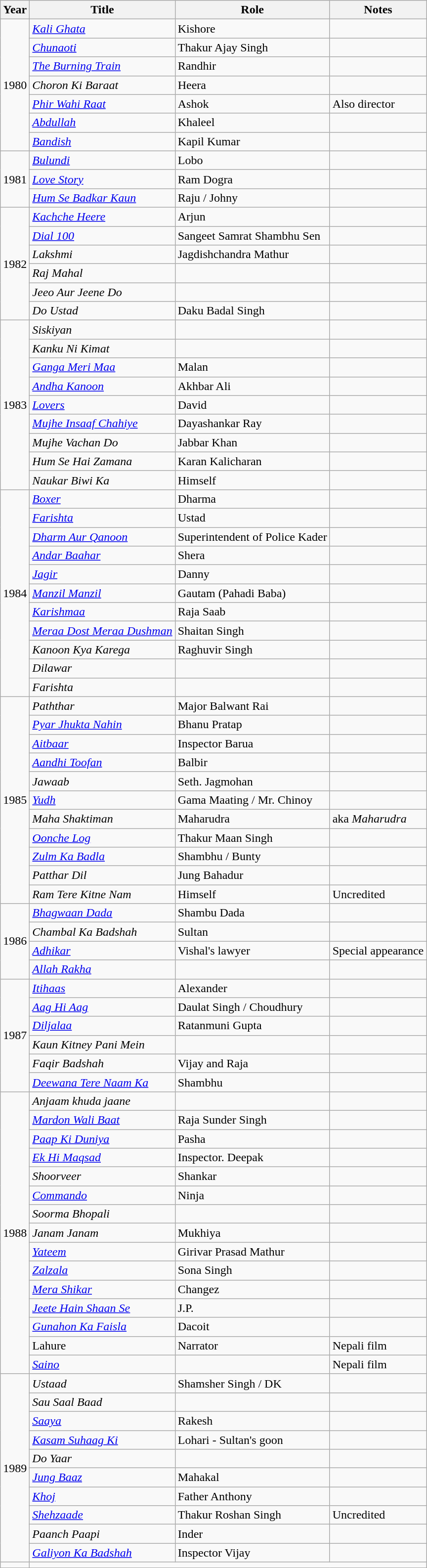<table class="wikitable sortable">
<tr>
<th>Year</th>
<th>Title</th>
<th>Role</th>
<th>Notes</th>
</tr>
<tr>
<td rowspan="7">1980</td>
<td><em><a href='#'>Kali Ghata</a></em></td>
<td>Kishore</td>
<td></td>
</tr>
<tr>
<td><em><a href='#'>Chunaoti</a></em></td>
<td>Thakur Ajay Singh</td>
<td></td>
</tr>
<tr>
<td><em><a href='#'>The Burning Train</a></em></td>
<td>Randhir</td>
<td></td>
</tr>
<tr>
<td><em>Choron Ki Baraat</em></td>
<td>Heera</td>
<td></td>
</tr>
<tr>
<td><em><a href='#'>Phir Wahi Raat</a></em></td>
<td>Ashok</td>
<td>Also director</td>
</tr>
<tr>
<td><em><a href='#'>Abdullah</a></em></td>
<td>Khaleel</td>
<td></td>
</tr>
<tr>
<td><em><a href='#'>Bandish</a></em></td>
<td>Kapil Kumar</td>
<td></td>
</tr>
<tr>
<td rowspan="3">1981</td>
<td><em><a href='#'>Bulundi</a></em></td>
<td>Lobo</td>
<td></td>
</tr>
<tr>
<td><em><a href='#'>Love Story</a></em></td>
<td>Ram Dogra</td>
<td></td>
</tr>
<tr>
<td><em><a href='#'>Hum Se Badkar Kaun</a></em></td>
<td>Raju / Johny</td>
<td></td>
</tr>
<tr>
<td rowspan="6">1982</td>
<td><em><a href='#'>Kachche Heere</a></em></td>
<td>Arjun</td>
<td></td>
</tr>
<tr>
<td><em><a href='#'>Dial 100</a></em></td>
<td>Sangeet Samrat Shambhu Sen</td>
<td></td>
</tr>
<tr>
<td><em>Lakshmi</em></td>
<td>Jagdishchandra Mathur</td>
<td></td>
</tr>
<tr>
<td><em>Raj Mahal</em></td>
<td></td>
<td></td>
</tr>
<tr>
<td><em>Jeeo Aur Jeene Do</em></td>
<td></td>
<td></td>
</tr>
<tr>
<td><em>Do Ustad</em></td>
<td>Daku Badal Singh</td>
<td></td>
</tr>
<tr>
<td rowspan="9">1983</td>
<td><em>Siskiyan</em></td>
<td></td>
<td></td>
</tr>
<tr>
<td><em>Kanku Ni Kimat</em></td>
<td></td>
<td></td>
</tr>
<tr>
<td><em><a href='#'>Ganga Meri Maa</a></em></td>
<td>Malan</td>
<td></td>
</tr>
<tr>
<td><em><a href='#'>Andha Kanoon</a></em></td>
<td>Akhbar Ali</td>
<td></td>
</tr>
<tr>
<td><em><a href='#'>Lovers</a></em></td>
<td>David</td>
<td></td>
</tr>
<tr>
<td><em><a href='#'>Mujhe Insaaf Chahiye</a></em></td>
<td>Dayashankar Ray</td>
<td></td>
</tr>
<tr>
<td><em>Mujhe Vachan Do</em></td>
<td>Jabbar Khan</td>
<td></td>
</tr>
<tr>
<td><em>Hum Se Hai Zamana</em></td>
<td>Karan Kalicharan</td>
<td></td>
</tr>
<tr>
<td><em>Naukar Biwi Ka</em></td>
<td>Himself</td>
<td></td>
</tr>
<tr>
<td rowspan="11">1984</td>
<td><em><a href='#'>Boxer</a></em></td>
<td>Dharma</td>
<td></td>
</tr>
<tr>
<td><em><a href='#'>Farishta</a></em></td>
<td>Ustad</td>
<td></td>
</tr>
<tr>
<td><em><a href='#'>Dharm Aur Qanoon</a></em></td>
<td>Superintendent of Police Kader</td>
<td></td>
</tr>
<tr>
<td><em><a href='#'>Andar Baahar</a></em></td>
<td>Shera</td>
<td></td>
</tr>
<tr>
<td><em><a href='#'>Jagir</a></em></td>
<td>Danny</td>
<td></td>
</tr>
<tr>
<td><em><a href='#'>Manzil Manzil</a></em></td>
<td>Gautam (Pahadi Baba)</td>
<td></td>
</tr>
<tr>
<td><em><a href='#'>Karishmaa</a></em></td>
<td>Raja Saab</td>
<td></td>
</tr>
<tr>
<td><em><a href='#'>Meraa Dost Meraa Dushman</a></em></td>
<td>Shaitan Singh</td>
<td></td>
</tr>
<tr>
<td><em>Kanoon Kya Karega</em></td>
<td>Raghuvir Singh</td>
<td></td>
</tr>
<tr>
<td><em>Dilawar</em></td>
<td></td>
<td></td>
</tr>
<tr>
<td><em>Farishta</em></td>
<td></td>
<td></td>
</tr>
<tr>
<td rowspan="11">1985</td>
<td><em>Paththar</em></td>
<td>Major Balwant Rai</td>
<td></td>
</tr>
<tr>
<td><em><a href='#'>Pyar Jhukta Nahin</a></em></td>
<td>Bhanu Pratap</td>
<td></td>
</tr>
<tr>
<td><em><a href='#'>Aitbaar</a></em></td>
<td>Inspector Barua</td>
<td></td>
</tr>
<tr>
<td><em><a href='#'>Aandhi Toofan</a></em></td>
<td>Balbir</td>
<td></td>
</tr>
<tr>
<td><em>Jawaab</em></td>
<td>Seth. Jagmohan</td>
<td></td>
</tr>
<tr>
<td><em><a href='#'>Yudh</a></em></td>
<td>Gama Maating / Mr. Chinoy</td>
<td></td>
</tr>
<tr>
<td><em>Maha Shaktiman</em></td>
<td>Maharudra</td>
<td>aka <em>Maharudra</em></td>
</tr>
<tr>
<td><em><a href='#'>Oonche Log</a></em></td>
<td>Thakur Maan Singh</td>
<td></td>
</tr>
<tr>
<td><em><a href='#'>Zulm Ka Badla</a></em></td>
<td>Shambhu / Bunty</td>
<td></td>
</tr>
<tr>
<td><em>Patthar Dil</em></td>
<td>Jung Bahadur</td>
<td></td>
</tr>
<tr>
<td><em>Ram Tere Kitne Nam</em></td>
<td>Himself</td>
<td>Uncredited</td>
</tr>
<tr>
<td rowspan="4">1986</td>
<td><em><a href='#'>Bhagwaan Dada</a></em></td>
<td>Shambu Dada</td>
<td></td>
</tr>
<tr>
<td><em>Chambal Ka Badshah</em></td>
<td>Sultan</td>
<td></td>
</tr>
<tr>
<td><em><a href='#'>Adhikar</a></em></td>
<td>Vishal's lawyer</td>
<td>Special appearance</td>
</tr>
<tr>
<td><em><a href='#'>Allah Rakha</a></em></td>
<td></td>
<td></td>
</tr>
<tr>
<td rowspan="6">1987</td>
<td><em><a href='#'>Itihaas</a></em></td>
<td>Alexander</td>
<td></td>
</tr>
<tr>
<td><em><a href='#'>Aag Hi Aag</a></em></td>
<td>Daulat Singh / Choudhury</td>
<td></td>
</tr>
<tr>
<td><em><a href='#'>Diljalaa</a></em></td>
<td>Ratanmuni Gupta</td>
<td></td>
</tr>
<tr>
<td><em>Kaun Kitney Pani Mein</em></td>
<td></td>
<td></td>
</tr>
<tr>
<td><em>Faqir Badshah</em></td>
<td>Vijay and Raja</td>
<td></td>
</tr>
<tr>
<td><em><a href='#'>Deewana Tere Naam Ka</a></em></td>
<td>Shambhu</td>
<td></td>
</tr>
<tr>
<td rowspan="15">1988</td>
<td><em>Anjaam khuda jaane</em></td>
<td></td>
<td></td>
</tr>
<tr>
<td><em><a href='#'>Mardon Wali Baat</a></em></td>
<td>Raja Sunder Singh</td>
<td></td>
</tr>
<tr>
<td><em><a href='#'>Paap Ki Duniya</a></em></td>
<td>Pasha</td>
<td></td>
</tr>
<tr>
<td><em><a href='#'>Ek Hi Maqsad</a></em></td>
<td>Inspector. Deepak</td>
<td></td>
</tr>
<tr>
<td><em>Shoorveer</em></td>
<td>Shankar</td>
<td></td>
</tr>
<tr>
<td><em><a href='#'>Commando</a></em></td>
<td>Ninja</td>
<td></td>
</tr>
<tr>
<td><em>Soorma Bhopali</em></td>
<td></td>
<td></td>
</tr>
<tr>
<td><em>Janam Janam</em></td>
<td>Mukhiya</td>
<td></td>
</tr>
<tr>
<td><em><a href='#'>Yateem</a></em></td>
<td>Girivar Prasad Mathur</td>
<td></td>
</tr>
<tr>
<td><em><a href='#'>Zalzala</a></em></td>
<td>Sona Singh</td>
<td></td>
</tr>
<tr>
<td><em><a href='#'>Mera Shikar</a></em></td>
<td>Changez</td>
<td></td>
</tr>
<tr>
<td><em><a href='#'>Jeete Hain Shaan Se</a></em></td>
<td>J.P.</td>
<td></td>
</tr>
<tr>
<td><em><a href='#'>Gunahon Ka Faisla</a></em></td>
<td>Dacoit</td>
<td></td>
</tr>
<tr>
<td>Lahure</td>
<td>Narrator</td>
<td>Nepali film</td>
</tr>
<tr>
<td><em><a href='#'>Saino</a></em></td>
<td></td>
<td>Nepali film</td>
</tr>
<tr>
<td rowspan="10">1989</td>
<td><em>Ustaad</em></td>
<td>Shamsher Singh / DK</td>
<td></td>
</tr>
<tr>
<td><em>Sau Saal Baad</em></td>
<td></td>
<td></td>
</tr>
<tr>
<td><em><a href='#'>Saaya</a></em></td>
<td>Rakesh</td>
<td></td>
</tr>
<tr>
<td><em><a href='#'>Kasam Suhaag Ki</a></em></td>
<td>Lohari - Sultan's goon</td>
<td></td>
</tr>
<tr>
<td><em>Do Yaar</em></td>
<td></td>
<td></td>
</tr>
<tr>
<td><em><a href='#'>Jung Baaz</a></em></td>
<td>Mahakal</td>
<td></td>
</tr>
<tr>
<td><em><a href='#'>Khoj</a></em></td>
<td>Father Anthony</td>
<td></td>
</tr>
<tr>
<td><em><a href='#'>Shehzaade</a></em></td>
<td>Thakur Roshan Singh</td>
<td>Uncredited</td>
</tr>
<tr>
<td><em>Paanch Paapi</em></td>
<td>Inder</td>
<td></td>
</tr>
<tr>
<td><em><a href='#'>Galiyon Ka Badshah</a></em></td>
<td>Inspector Vijay</td>
<td></td>
</tr>
<tr>
<td></td>
</tr>
</table>
